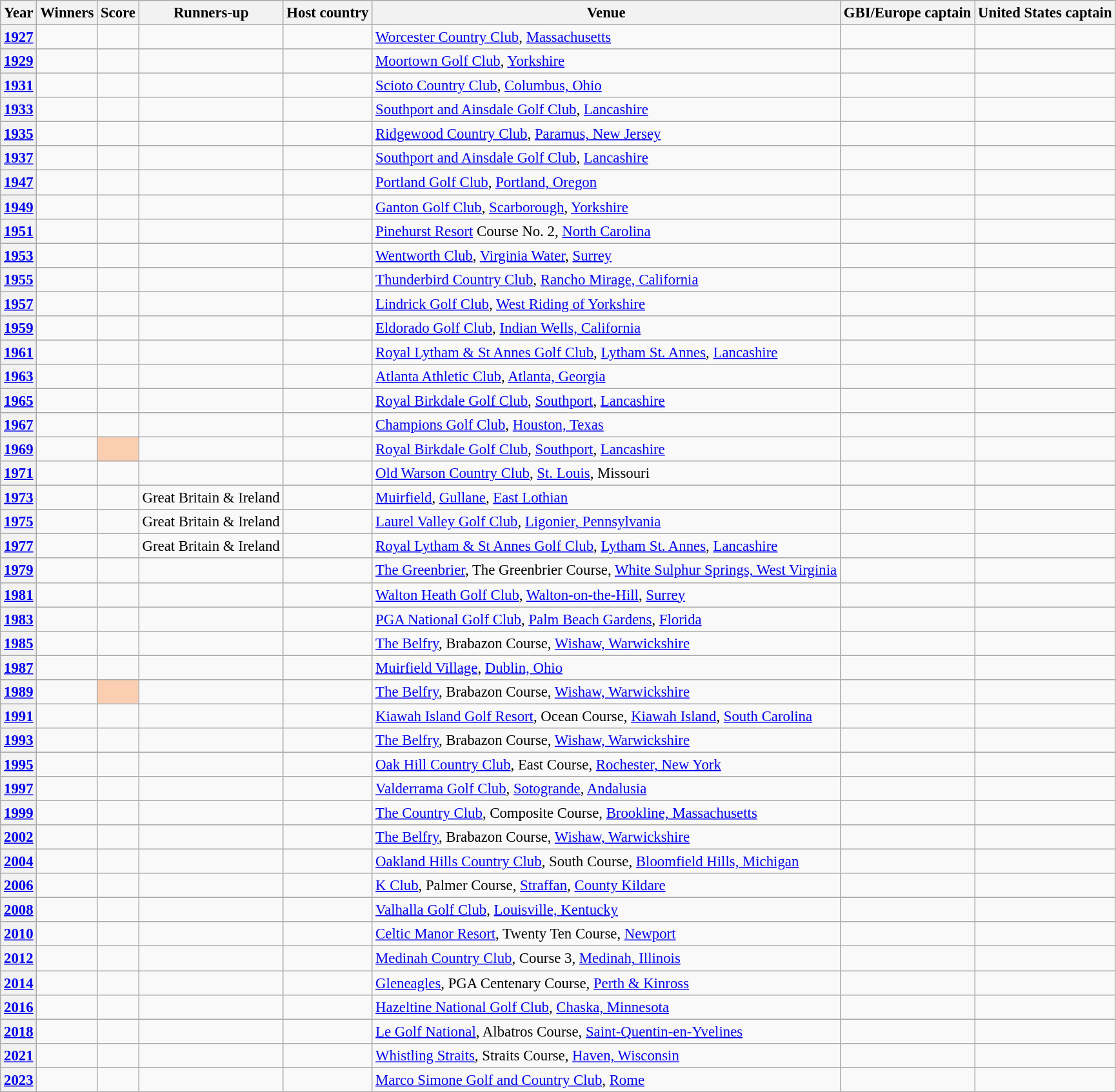<table class="wikitable plainrowheaders sortable" style="font-size:95%">
<tr>
<th scope=col>Year</th>
<th scope=col>Winners</th>
<th scope=col>Score</th>
<th scope=col>Runners-up</th>
<th scope=col>Host country</th>
<th scope=col>Venue</th>
<th scope=col>GBI/Europe captain</th>
<th scope=col>United States captain</th>
</tr>
<tr>
<th scope=row style=text-align:center><a href='#'>1927</a></th>
<td></td>
<td align=center></td>
<td></td>
<td></td>
<td><a href='#'>Worcester Country Club</a>, <a href='#'>Massachusetts</a></td>
<td> </td>
<td></td>
</tr>
<tr>
<th scope=row style=text-align:center><a href='#'>1929</a></th>
<td></td>
<td align=center></td>
<td></td>
<td></td>
<td><a href='#'>Moortown Golf Club</a>, <a href='#'>Yorkshire</a></td>
<td> </td>
<td></td>
</tr>
<tr>
<th scope=row style=text-align:center><a href='#'>1931</a></th>
<td></td>
<td align=center></td>
<td></td>
<td></td>
<td><a href='#'>Scioto Country Club</a>, <a href='#'>Columbus, Ohio</a></td>
<td> </td>
<td></td>
</tr>
<tr>
<th scope=row style=text-align:center><a href='#'>1933</a></th>
<td></td>
<td align=center></td>
<td></td>
<td></td>
<td><a href='#'>Southport and Ainsdale Golf Club</a>, <a href='#'>Lancashire</a></td>
<td> </td>
<td></td>
</tr>
<tr>
<th scope=row style=text-align:center><a href='#'>1935</a></th>
<td></td>
<td align=center></td>
<td></td>
<td></td>
<td><a href='#'>Ridgewood Country Club</a>, <a href='#'>Paramus, New Jersey</a></td>
<td> </td>
<td></td>
</tr>
<tr>
<th scope=row style=text-align:center><a href='#'>1937</a></th>
<td></td>
<td align=center></td>
<td></td>
<td></td>
<td><a href='#'>Southport and Ainsdale Golf Club</a>, <a href='#'>Lancashire</a></td>
<td> </td>
<td></td>
</tr>
<tr>
<th scope=row style=text-align:center><a href='#'>1947</a></th>
<td></td>
<td align=center></td>
<td></td>
<td></td>
<td><a href='#'>Portland Golf Club</a>, <a href='#'>Portland, Oregon</a></td>
<td> </td>
<td></td>
</tr>
<tr>
<th scope=row style=text-align:center><a href='#'>1949</a></th>
<td></td>
<td align=center></td>
<td></td>
<td></td>
<td><a href='#'>Ganton Golf Club</a>, <a href='#'>Scarborough</a>, <a href='#'>Yorkshire</a></td>
<td> </td>
<td></td>
</tr>
<tr>
<th scope=row style=text-align:center><a href='#'>1951</a></th>
<td></td>
<td align=center></td>
<td></td>
<td></td>
<td><a href='#'>Pinehurst Resort</a> Course No. 2, <a href='#'>North Carolina</a></td>
<td> </td>
<td></td>
</tr>
<tr>
<th scope=row style=text-align:center><a href='#'>1953</a></th>
<td></td>
<td align=center></td>
<td></td>
<td></td>
<td><a href='#'>Wentworth Club</a>, <a href='#'>Virginia Water</a>, <a href='#'>Surrey</a></td>
<td> </td>
<td></td>
</tr>
<tr>
<th scope=row style=text-align:center><a href='#'>1955</a></th>
<td></td>
<td align=center></td>
<td></td>
<td></td>
<td><a href='#'>Thunderbird Country Club</a>, <a href='#'>Rancho Mirage, California</a></td>
<td> </td>
<td></td>
</tr>
<tr>
<th scope=row style=text-align:center><a href='#'>1957</a></th>
<td></td>
<td align=center></td>
<td></td>
<td></td>
<td><a href='#'>Lindrick Golf Club</a>, <a href='#'>West Riding of Yorkshire</a></td>
<td> </td>
<td></td>
</tr>
<tr>
<th scope=row style=text-align:center><a href='#'>1959</a></th>
<td></td>
<td align=center></td>
<td></td>
<td></td>
<td><a href='#'>Eldorado Golf Club</a>, <a href='#'>Indian Wells, California</a></td>
<td> </td>
<td></td>
</tr>
<tr>
<th scope=row style=text-align:center><a href='#'>1961</a></th>
<td></td>
<td align=center></td>
<td></td>
<td></td>
<td><a href='#'>Royal Lytham & St Annes Golf Club</a>, <a href='#'>Lytham St. Annes</a>, <a href='#'>Lancashire</a></td>
<td> </td>
<td></td>
</tr>
<tr>
<th scope=row style=text-align:center><a href='#'>1963</a></th>
<td></td>
<td align=center></td>
<td></td>
<td></td>
<td><a href='#'>Atlanta Athletic Club</a>, <a href='#'>Atlanta, Georgia</a></td>
<td> </td>
<td></td>
</tr>
<tr>
<th scope=row style=text-align:center><a href='#'>1965</a></th>
<td></td>
<td align=center></td>
<td></td>
<td></td>
<td><a href='#'>Royal Birkdale Golf Club</a>, <a href='#'>Southport</a>, <a href='#'>Lancashire</a></td>
<td> </td>
<td></td>
</tr>
<tr>
<th scope=row style=text-align:center><a href='#'>1967</a></th>
<td></td>
<td align=center></td>
<td></td>
<td></td>
<td><a href='#'>Champions Golf Club</a>, <a href='#'>Houston, Texas</a></td>
<td> </td>
<td></td>
</tr>
<tr>
<th scope=row style=text-align:center><a href='#'>1969</a></th>
<td> </td>
<td style="text-align:center; background:#fbceb1;"></td>
<td></td>
<td></td>
<td><a href='#'>Royal Birkdale Golf Club</a>, <a href='#'>Southport</a>, <a href='#'>Lancashire</a></td>
<td> </td>
<td></td>
</tr>
<tr>
<th scope=row style=text-align:center><a href='#'>1971</a></th>
<td></td>
<td align=center></td>
<td></td>
<td></td>
<td><a href='#'>Old Warson Country Club</a>, <a href='#'>St. Louis</a>, Missouri</td>
<td> </td>
<td></td>
</tr>
<tr>
<th scope=row style=text-align:center><a href='#'>1973</a></th>
<td></td>
<td align=center></td>
<td> Great Britain & Ireland</td>
<td></td>
<td><a href='#'>Muirfield</a>, <a href='#'>Gullane</a>, <a href='#'>East Lothian</a></td>
<td> </td>
<td></td>
</tr>
<tr>
<th scope=row style=text-align:center><a href='#'>1975</a></th>
<td></td>
<td align=center></td>
<td> Great Britain & Ireland</td>
<td></td>
<td><a href='#'>Laurel Valley Golf Club</a>, <a href='#'>Ligonier, Pennsylvania</a></td>
<td> </td>
<td></td>
</tr>
<tr>
<th scope=row style=text-align:center><a href='#'>1977</a></th>
<td></td>
<td align=center></td>
<td> Great Britain & Ireland</td>
<td></td>
<td><a href='#'>Royal Lytham & St Annes Golf Club</a>, <a href='#'>Lytham St. Annes</a>, <a href='#'>Lancashire</a></td>
<td> </td>
<td></td>
</tr>
<tr>
<th scope=row style=text-align:center><a href='#'>1979</a></th>
<td></td>
<td align=center></td>
<td></td>
<td></td>
<td><a href='#'>The Greenbrier</a>, The Greenbrier Course, <a href='#'>White Sulphur Springs, West Virginia</a></td>
<td> </td>
<td></td>
</tr>
<tr>
<th scope=row style=text-align:center><a href='#'>1981</a></th>
<td></td>
<td align=center></td>
<td></td>
<td></td>
<td><a href='#'>Walton Heath Golf Club</a>, <a href='#'>Walton-on-the-Hill</a>, <a href='#'>Surrey</a></td>
<td> </td>
<td></td>
</tr>
<tr>
<th scope=row style=text-align:center><a href='#'>1983</a></th>
<td></td>
<td align=center></td>
<td></td>
<td></td>
<td><a href='#'>PGA National Golf Club</a>, <a href='#'>Palm Beach Gardens</a>, <a href='#'>Florida</a></td>
<td> </td>
<td></td>
</tr>
<tr>
<th scope=row style=text-align:center><a href='#'>1985</a></th>
<td></td>
<td align=center></td>
<td></td>
<td></td>
<td><a href='#'>The Belfry</a>, Brabazon Course, <a href='#'>Wishaw, Warwickshire</a></td>
<td> </td>
<td></td>
</tr>
<tr>
<th scope=row style=text-align:center><a href='#'>1987</a></th>
<td></td>
<td align=center></td>
<td></td>
<td></td>
<td><a href='#'>Muirfield Village</a>, <a href='#'>Dublin, Ohio</a></td>
<td> </td>
<td></td>
</tr>
<tr>
<th scope=row style=text-align:center><a href='#'>1989</a></th>
<td></td>
<td style="text-align:center; background:#fbceb1;"></td>
<td></td>
<td></td>
<td><a href='#'>The Belfry</a>, Brabazon Course, <a href='#'>Wishaw, Warwickshire</a></td>
<td> </td>
<td></td>
</tr>
<tr>
<th scope=row style=text-align:center><a href='#'>1991</a></th>
<td></td>
<td align=center></td>
<td></td>
<td></td>
<td><a href='#'>Kiawah Island Golf Resort</a>, Ocean Course, <a href='#'>Kiawah Island</a>, <a href='#'>South Carolina</a></td>
<td> </td>
<td></td>
</tr>
<tr>
<th scope=row style=text-align:center><a href='#'>1993</a></th>
<td></td>
<td align=center></td>
<td></td>
<td></td>
<td><a href='#'>The Belfry</a>, Brabazon Course, <a href='#'>Wishaw, Warwickshire</a></td>
<td> </td>
<td></td>
</tr>
<tr>
<th scope=row style=text-align:center><a href='#'>1995</a></th>
<td></td>
<td align=center></td>
<td></td>
<td></td>
<td><a href='#'>Oak Hill Country Club</a>, East Course, <a href='#'>Rochester, New York</a></td>
<td> </td>
<td></td>
</tr>
<tr>
<th scope=row style=text-align:center><a href='#'>1997</a></th>
<td></td>
<td align=center></td>
<td></td>
<td></td>
<td><a href='#'>Valderrama Golf Club</a>, <a href='#'>Sotogrande</a>, <a href='#'>Andalusia</a></td>
<td> </td>
<td></td>
</tr>
<tr>
<th scope=row style=text-align:center><a href='#'>1999</a></th>
<td></td>
<td align=center></td>
<td></td>
<td></td>
<td><a href='#'>The Country Club</a>, Composite Course, <a href='#'>Brookline, Massachusetts</a></td>
<td> </td>
<td></td>
</tr>
<tr>
<th scope=row style=text-align:center><a href='#'>2002</a></th>
<td></td>
<td align=center></td>
<td></td>
<td></td>
<td><a href='#'>The Belfry</a>, Brabazon Course, <a href='#'>Wishaw, Warwickshire</a></td>
<td> </td>
<td></td>
</tr>
<tr>
<th scope=row style=text-align:center><a href='#'>2004</a></th>
<td></td>
<td align=center></td>
<td></td>
<td></td>
<td><a href='#'>Oakland Hills Country Club</a>, South Course, <a href='#'>Bloomfield Hills, Michigan</a></td>
<td> </td>
<td></td>
</tr>
<tr>
<th scope=row style=text-align:center><a href='#'>2006</a></th>
<td></td>
<td align=center></td>
<td></td>
<td></td>
<td><a href='#'>K Club</a>, Palmer Course, <a href='#'>Straffan</a>, <a href='#'>County Kildare</a></td>
<td> </td>
<td></td>
</tr>
<tr>
<th scope=row style=text-align:center><a href='#'>2008</a></th>
<td></td>
<td align=center></td>
<td></td>
<td></td>
<td><a href='#'>Valhalla Golf Club</a>, <a href='#'>Louisville, Kentucky</a></td>
<td> </td>
<td></td>
</tr>
<tr>
<th scope=row style=text-align:center><a href='#'>2010</a></th>
<td></td>
<td align=center></td>
<td></td>
<td></td>
<td><a href='#'>Celtic Manor Resort</a>, Twenty Ten Course, <a href='#'>Newport</a></td>
<td> </td>
<td></td>
</tr>
<tr>
<th scope=row style=text-align:center><a href='#'>2012</a></th>
<td></td>
<td align=center></td>
<td></td>
<td></td>
<td><a href='#'>Medinah Country Club</a>, Course 3, <a href='#'>Medinah, Illinois</a></td>
<td> </td>
<td></td>
</tr>
<tr>
<th scope=row style=text-align:center><a href='#'>2014</a></th>
<td></td>
<td align=center></td>
<td></td>
<td></td>
<td><a href='#'>Gleneagles</a>, PGA Centenary Course, <a href='#'>Perth & Kinross</a></td>
<td> </td>
<td></td>
</tr>
<tr>
<th scope=row style=text-align:center><a href='#'>2016</a></th>
<td></td>
<td align=center></td>
<td></td>
<td></td>
<td><a href='#'>Hazeltine National Golf Club</a>, <a href='#'>Chaska, Minnesota</a></td>
<td> </td>
<td></td>
</tr>
<tr>
<th scope=row style=text-align:center><a href='#'>2018</a></th>
<td></td>
<td align=center></td>
<td></td>
<td></td>
<td><a href='#'>Le Golf National</a>, Albatros Course, <a href='#'>Saint-Quentin-en-Yvelines</a></td>
<td> </td>
<td></td>
</tr>
<tr>
<th scope=row style=text-align:center><a href='#'>2021</a></th>
<td></td>
<td align=center></td>
<td></td>
<td></td>
<td><a href='#'>Whistling Straits</a>, Straits Course, <a href='#'>Haven, Wisconsin</a></td>
<td> </td>
<td></td>
</tr>
<tr>
<th scope=row style=text-align:center><a href='#'>2023</a></th>
<td></td>
<td align=center></td>
<td></td>
<td></td>
<td><a href='#'>Marco Simone Golf and Country Club</a>, <a href='#'>Rome</a></td>
<td> </td>
<td><br></td>
</tr>
</table>
